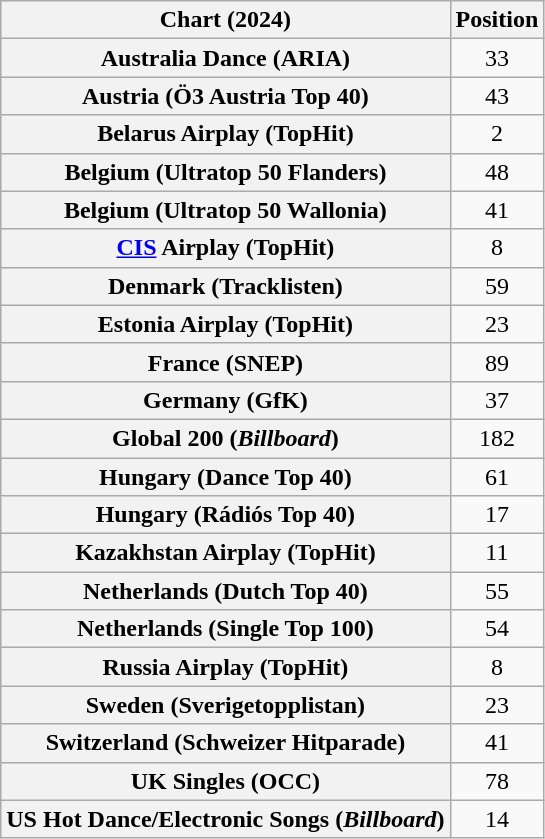<table class="wikitable sortable plainrowheaders" style="text-align:center">
<tr>
<th scope="col">Chart (2024)</th>
<th scope="col">Position</th>
</tr>
<tr>
<th scope="row">Australia Dance (ARIA)</th>
<td>33</td>
</tr>
<tr>
<th scope="row">Austria (Ö3 Austria Top 40)</th>
<td>43</td>
</tr>
<tr>
<th scope="row">Belarus Airplay (TopHit)</th>
<td>2</td>
</tr>
<tr>
<th scope="row">Belgium (Ultratop 50 Flanders)</th>
<td>48</td>
</tr>
<tr>
<th scope="row">Belgium (Ultratop 50 Wallonia)</th>
<td>41</td>
</tr>
<tr>
<th scope="row"><a href='#'>CIS</a> Airplay (TopHit)</th>
<td>8</td>
</tr>
<tr>
<th scope="row">Denmark (Tracklisten)</th>
<td>59</td>
</tr>
<tr>
<th scope="row">Estonia Airplay (TopHit)</th>
<td>23</td>
</tr>
<tr>
<th scope="row">France (SNEP)</th>
<td>89</td>
</tr>
<tr>
<th scope="row">Germany (GfK)</th>
<td>37</td>
</tr>
<tr>
<th scope="row">Global 200 (<em>Billboard</em>)</th>
<td>182</td>
</tr>
<tr>
<th scope="row">Hungary (Dance Top 40)</th>
<td>61</td>
</tr>
<tr>
<th scope="row">Hungary (Rádiós Top 40)</th>
<td>17</td>
</tr>
<tr>
<th scope="row">Kazakhstan Airplay (TopHit)</th>
<td>11</td>
</tr>
<tr>
<th scope="row">Netherlands (Dutch Top 40)</th>
<td>55</td>
</tr>
<tr>
<th scope="row">Netherlands (Single Top 100)</th>
<td>54</td>
</tr>
<tr>
<th scope="row">Russia Airplay (TopHit)</th>
<td>8</td>
</tr>
<tr>
<th scope="row">Sweden (Sverigetopplistan)</th>
<td>23</td>
</tr>
<tr>
<th scope="row">Switzerland (Schweizer Hitparade)</th>
<td>41</td>
</tr>
<tr>
<th scope="row">UK Singles (OCC)</th>
<td>78</td>
</tr>
<tr>
<th scope="row">US Hot Dance/Electronic Songs (<em>Billboard</em>)</th>
<td>14</td>
</tr>
</table>
